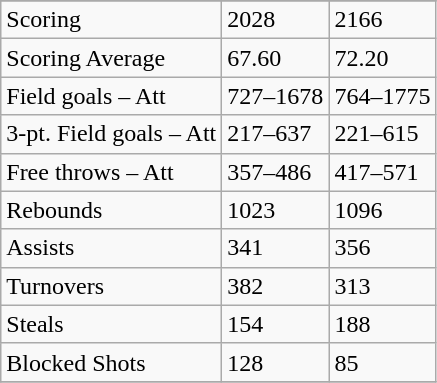<table class="wikitable">
<tr>
</tr>
<tr>
<td>Scoring</td>
<td>2028</td>
<td>2166</td>
</tr>
<tr>
<td>Scoring Average</td>
<td>67.60</td>
<td>72.20</td>
</tr>
<tr>
<td>Field goals – Att</td>
<td>727–1678</td>
<td>764–1775</td>
</tr>
<tr>
<td>3-pt. Field goals – Att</td>
<td>217–637</td>
<td>221–615</td>
</tr>
<tr>
<td>Free throws – Att</td>
<td>357–486</td>
<td>417–571</td>
</tr>
<tr>
<td>Rebounds</td>
<td>1023</td>
<td>1096</td>
</tr>
<tr>
<td>Assists</td>
<td>341</td>
<td>356</td>
</tr>
<tr>
<td>Turnovers</td>
<td>382</td>
<td>313</td>
</tr>
<tr>
<td>Steals</td>
<td>154</td>
<td>188</td>
</tr>
<tr>
<td>Blocked Shots</td>
<td>128</td>
<td>85</td>
</tr>
<tr>
</tr>
</table>
